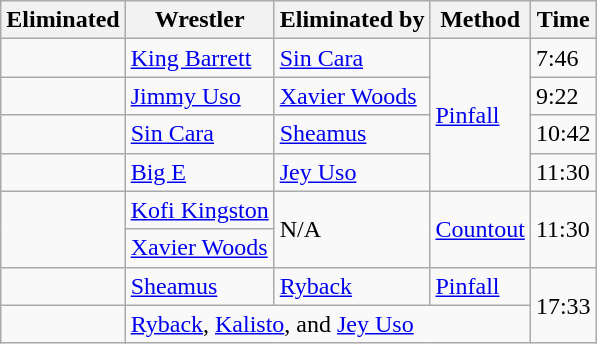<table class="wikitable sortable">
<tr>
<th>Eliminated</th>
<th>Wrestler</th>
<th>Eliminated by</th>
<th>Method</th>
<th>Time</th>
</tr>
<tr>
<td></td>
<td><a href='#'>King Barrett</a></td>
<td><a href='#'>Sin Cara</a></td>
<td rowspan=4><a href='#'>Pinfall</a></td>
<td>7:46</td>
</tr>
<tr>
<td></td>
<td><a href='#'>Jimmy Uso</a></td>
<td><a href='#'>Xavier Woods</a></td>
<td>9:22</td>
</tr>
<tr>
<td></td>
<td><a href='#'>Sin Cara</a></td>
<td><a href='#'>Sheamus</a></td>
<td>10:42</td>
</tr>
<tr>
<td></td>
<td><a href='#'>Big E</a></td>
<td><a href='#'>Jey Uso</a></td>
<td>11:30</td>
</tr>
<tr>
<td rowspan="2"></td>
<td><a href='#'>Kofi Kingston</a></td>
<td rowspan="2">N/A</td>
<td rowspan="2"><a href='#'>Countout</a></td>
<td rowspan="2">11:30</td>
</tr>
<tr>
<td><a href='#'>Xavier Woods</a></td>
</tr>
<tr>
<td></td>
<td><a href='#'>Sheamus</a></td>
<td><a href='#'>Ryback</a></td>
<td><a href='#'>Pinfall</a></td>
<td rowspan=2>17:33</td>
</tr>
<tr>
<td></td>
<td colspan="3"><a href='#'>Ryback</a>, <a href='#'>Kalisto</a>, and <a href='#'>Jey Uso</a></td>
</tr>
</table>
